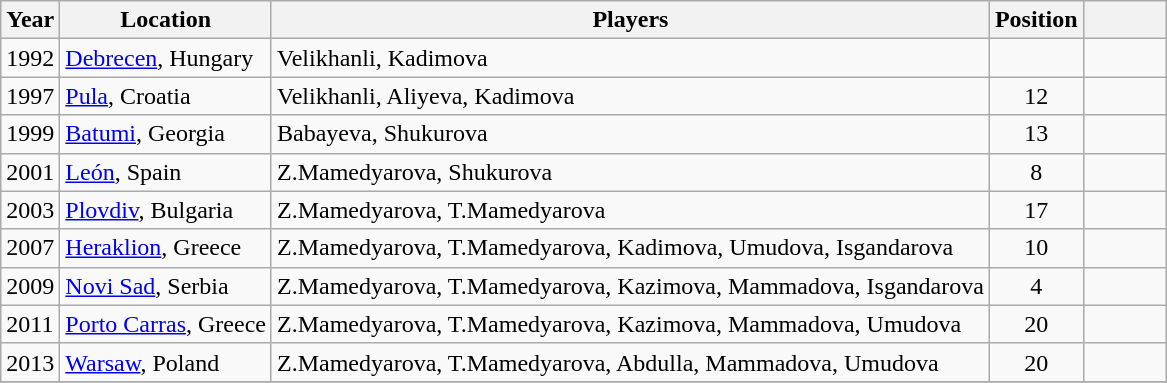<table class="wikitable sortable">
<tr>
<th>Year</th>
<th>Location</th>
<th>Players</th>
<th>Position</th>
<th class="unsortable" style="width:3em"></th>
</tr>
<tr>
<td>1992</td>
<td> <a href='#'>Debrecen</a>, Hungary</td>
<td>Velikhanli, Kadimova</td>
<td style="text-align:center;"></td>
<td style="text-align:center;"></td>
</tr>
<tr>
<td>1997</td>
<td> <a href='#'>Pula</a>, Croatia</td>
<td>Velikhanli, Aliyeva, Kadimova</td>
<td style="text-align:center;">12</td>
<td style="text-align:center;"></td>
</tr>
<tr>
<td>1999</td>
<td> <a href='#'>Batumi</a>, Georgia</td>
<td>Babayeva, Shukurova</td>
<td style="text-align:center;">13</td>
<td style="text-align:center;"></td>
</tr>
<tr>
<td>2001</td>
<td> <a href='#'>León</a>, Spain</td>
<td>Z.Mamedyarova, Shukurova</td>
<td style="text-align:center;">8</td>
<td style="text-align:center;"></td>
</tr>
<tr>
<td>2003</td>
<td> <a href='#'>Plovdiv</a>, Bulgaria</td>
<td>Z.Mamedyarova, T.Mamedyarova</td>
<td style="text-align:center;">17</td>
<td style="text-align:center;"></td>
</tr>
<tr>
<td>2007</td>
<td> <a href='#'>Heraklion</a>, Greece</td>
<td>Z.Mamedyarova, T.Mamedyarova, Kadimova, Umudova, Isgandarova</td>
<td style="text-align:center;">10</td>
<td style="text-align:center;"></td>
</tr>
<tr>
<td>2009</td>
<td> <a href='#'>Novi Sad</a>, Serbia</td>
<td>Z.Mamedyarova, T.Mamedyarova, Kazimova, Mammadova, Isgandarova</td>
<td style="text-align:center;">4</td>
<td style="text-align:center;"></td>
</tr>
<tr>
<td>2011</td>
<td> <a href='#'>Porto Carras</a>, Greece</td>
<td>Z.Mamedyarova, T.Mamedyarova, Kazimova, Mammadova, Umudova</td>
<td style="text-align:center;">20</td>
<td style="text-align:center;"></td>
</tr>
<tr>
<td>2013</td>
<td> <a href='#'>Warsaw</a>, Poland</td>
<td>Z.Mamedyarova, T.Mamedyarova, Abdulla, Mammadova, Umudova</td>
<td style="text-align:center;">20</td>
<td style="text-align:center;"></td>
</tr>
<tr>
</tr>
</table>
